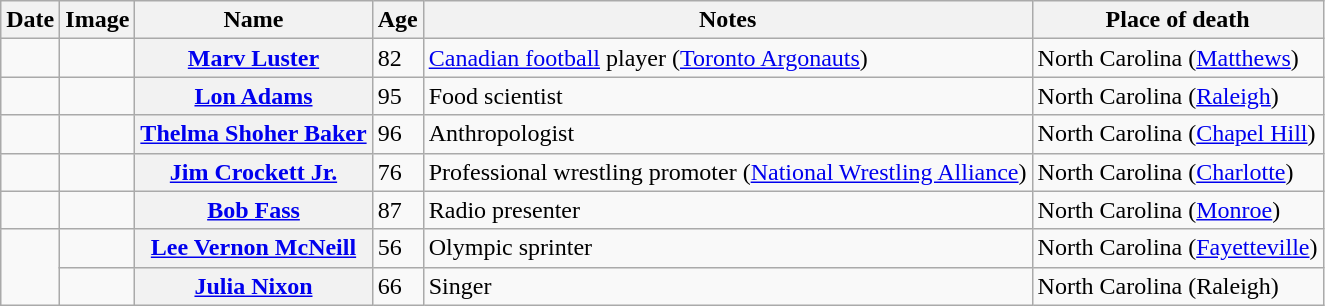<table class="wikitable sortable plainrowheaders">
<tr valign=bottom>
<th scope="col">Date</th>
<th scope="col">Image</th>
<th scope="col">Name</th>
<th scope="col">Age</th>
<th scope="col">Notes</th>
<th scope="col">Place of death</th>
</tr>
<tr>
<td></td>
<td></td>
<th scope="row"><a href='#'>Marv Luster</a></th>
<td>82</td>
<td><a href='#'>Canadian football</a> player (<a href='#'>Toronto Argonauts</a>)</td>
<td>North Carolina (<a href='#'>Matthews</a>)</td>
</tr>
<tr>
<td></td>
<td></td>
<th scope="row"><a href='#'>Lon Adams</a></th>
<td>95</td>
<td>Food scientist</td>
<td>North Carolina (<a href='#'>Raleigh</a>)</td>
</tr>
<tr>
<td></td>
<td></td>
<th scope="row"><a href='#'>Thelma Shoher Baker</a></th>
<td>96</td>
<td>Anthropologist</td>
<td>North Carolina (<a href='#'>Chapel Hill</a>)</td>
</tr>
<tr>
<td></td>
<td></td>
<th scope="row"><a href='#'>Jim Crockett Jr.</a></th>
<td>76</td>
<td>Professional wrestling promoter (<a href='#'>National Wrestling Alliance</a>)</td>
<td>North Carolina (<a href='#'>Charlotte</a>)</td>
</tr>
<tr>
<td></td>
<td></td>
<th scope="row"><a href='#'>Bob Fass</a></th>
<td>87</td>
<td>Radio presenter</td>
<td>North Carolina (<a href='#'>Monroe</a>)</td>
</tr>
<tr>
<td rowspan="2"></td>
<td></td>
<th scope="row"><a href='#'>Lee Vernon McNeill</a></th>
<td>56</td>
<td>Olympic sprinter</td>
<td>North Carolina (<a href='#'>Fayetteville</a>)</td>
</tr>
<tr>
<td></td>
<th scope="row"><a href='#'>Julia Nixon</a></th>
<td>66</td>
<td>Singer</td>
<td>North Carolina (Raleigh)</td>
</tr>
</table>
